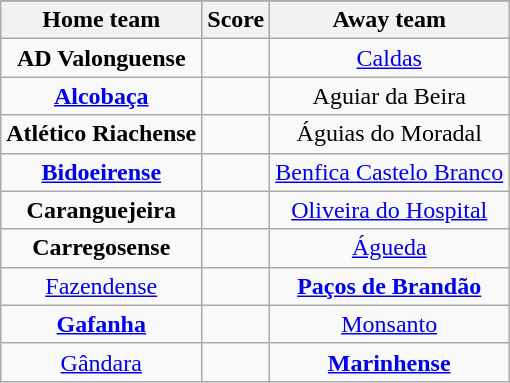<table class="wikitable" style="text-align: center">
<tr>
</tr>
<tr>
<th>Home team</th>
<th>Score</th>
<th>Away team</th>
</tr>
<tr>
<td><strong>AD Valonguense</strong> </td>
<td></td>
<td><a href='#'>Caldas</a> </td>
</tr>
<tr>
<td><strong><a href='#'>Alcobaça</a></strong> </td>
<td></td>
<td>Aguiar da Beira </td>
</tr>
<tr>
<td><strong>Atlético Riachense</strong> </td>
<td></td>
<td>Águias do Moradal </td>
</tr>
<tr>
<td><strong><a href='#'>Bidoeirense</a></strong> </td>
<td></td>
<td><a href='#'>Benfica Castelo Branco</a> </td>
</tr>
<tr>
<td><strong>Caranguejeira</strong> </td>
<td></td>
<td><a href='#'>Oliveira do Hospital</a> </td>
</tr>
<tr>
<td><strong>Carregosense</strong> </td>
<td></td>
<td><a href='#'>Águeda</a> </td>
</tr>
<tr>
<td><a href='#'>Fazendense</a> </td>
<td></td>
<td><strong><a href='#'>Paços de Brandão</a></strong> </td>
</tr>
<tr>
<td><strong><a href='#'>Gafanha</a></strong> </td>
<td></td>
<td><a href='#'>Monsanto</a> </td>
</tr>
<tr>
<td><a href='#'>Gândara</a> </td>
<td></td>
<td><strong><a href='#'>Marinhense</a></strong> </td>
</tr>
</table>
